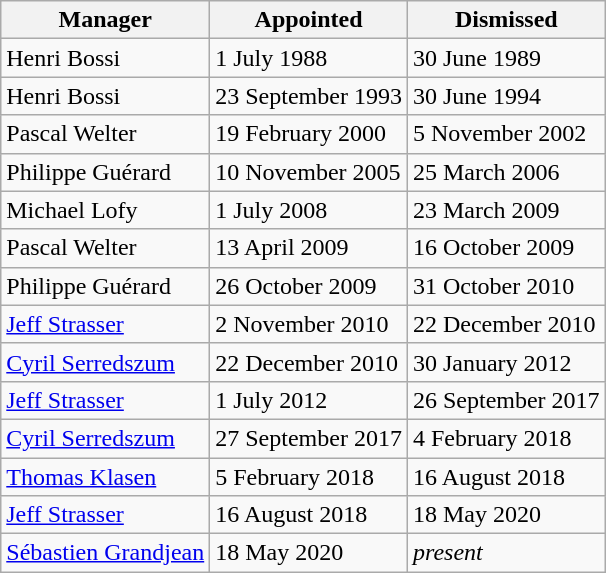<table class="wikitable">
<tr>
<th>Manager</th>
<th>Appointed</th>
<th>Dismissed</th>
</tr>
<tr>
<td> Henri Bossi</td>
<td>1 July 1988</td>
<td>30 June 1989</td>
</tr>
<tr>
<td> Henri Bossi</td>
<td>23 September 1993</td>
<td>30 June 1994</td>
</tr>
<tr>
<td> Pascal Welter</td>
<td>19 February 2000</td>
<td>5 November 2002</td>
</tr>
<tr>
<td> Philippe Guérard</td>
<td>10 November 2005</td>
<td>25 March 2006</td>
</tr>
<tr>
<td> Michael Lofy</td>
<td>1 July 2008</td>
<td>23 March 2009</td>
</tr>
<tr>
<td> Pascal Welter</td>
<td>13 April 2009</td>
<td>16 October 2009</td>
</tr>
<tr>
<td> Philippe Guérard</td>
<td>26 October 2009</td>
<td>31 October 2010</td>
</tr>
<tr>
<td> <a href='#'>Jeff Strasser</a></td>
<td>2 November 2010</td>
<td>22 December 2010</td>
</tr>
<tr>
<td> <a href='#'>Cyril Serredszum</a></td>
<td>22 December 2010</td>
<td>30 January 2012</td>
</tr>
<tr>
<td> <a href='#'>Jeff Strasser</a></td>
<td>1 July 2012</td>
<td>26 September 2017</td>
</tr>
<tr>
<td> <a href='#'>Cyril Serredszum</a></td>
<td>27 September 2017</td>
<td>4 February 2018</td>
</tr>
<tr>
<td> <a href='#'>Thomas Klasen</a></td>
<td>5 February 2018</td>
<td>16 August 2018</td>
</tr>
<tr>
<td> <a href='#'>Jeff Strasser</a></td>
<td>16 August 2018</td>
<td>18 May 2020</td>
</tr>
<tr>
<td> <a href='#'>Sébastien Grandjean</a></td>
<td>18 May 2020</td>
<td><em>present</em></td>
</tr>
</table>
